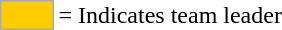<table>
<tr>
<td style="background-color:#FFCC00; border:1px solid #aaaaaa; width:2em;"></td>
<td>= Indicates team leader</td>
</tr>
</table>
